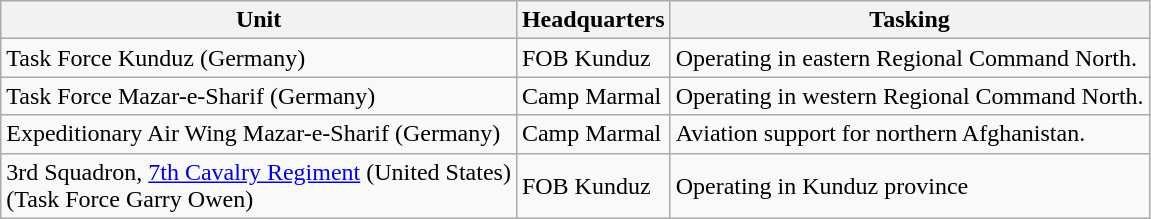<table class="wikitable">
<tr>
<th>Unit</th>
<th>Headquarters</th>
<th>Tasking</th>
</tr>
<tr>
<td>Task Force Kunduz (Germany)</td>
<td>FOB Kunduz</td>
<td>Operating in eastern Regional Command North.</td>
</tr>
<tr>
<td>Task Force Mazar-e-Sharif (Germany)</td>
<td>Camp Marmal</td>
<td>Operating in western Regional Command North.</td>
</tr>
<tr>
<td>Expeditionary Air Wing Mazar-e-Sharif (Germany)</td>
<td>Camp Marmal</td>
<td>Aviation support for northern Afghanistan.</td>
</tr>
<tr>
<td>3rd Squadron, <a href='#'>7th Cavalry Regiment</a> (United States)<br>(Task Force Garry Owen)</td>
<td>FOB Kunduz</td>
<td>Operating in Kunduz province</td>
</tr>
</table>
